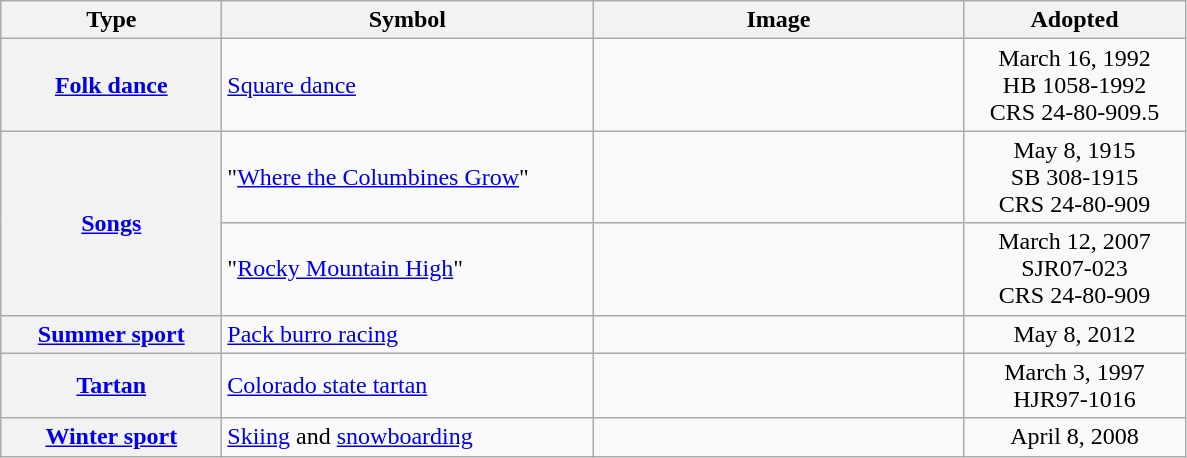<table class=wikitable>
<tr>
<th scope=col width=140px>Type</th>
<th scope=col width=240px>Symbol</th>
<th scope=col width=240px>Image</th>
<th scope=col width=140px>Adopted</th>
</tr>
<tr>
<th scope=row><a href='#'>Folk dance</a></th>
<td><a href='#'>Square dance</a></td>
<td align=center></td>
<td align=center>March 16, 1992<br>HB 1058-1992<br>CRS 24-80-909.5</td>
</tr>
<tr>
<th scope=row rowspan=2><a href='#'>Songs</a></th>
<td>"<a href='#'>Where the Columbines Grow</a>"</td>
<td align=center></td>
<td align=center>May 8, 1915<br>SB 308-1915<br>CRS 24-80-909</td>
</tr>
<tr>
<td>"<a href='#'>Rocky Mountain High</a>"</td>
<td align=center></td>
<td align=center>March 12, 2007<br>SJR07-023<br>CRS 24-80-909</td>
</tr>
<tr>
<th scope=row><a href='#'>Summer sport</a></th>
<td><a href='#'>Pack burro racing</a></td>
<td align=center></td>
<td align=center>May 8, 2012<br></td>
</tr>
<tr>
<th scope=row><a href='#'>Tartan</a></th>
<td><a href='#'>Colorado state tartan</a></td>
<td align=center></td>
<td align=center>March 3, 1997<br>HJR97-1016</td>
</tr>
<tr>
<th scope=row><a href='#'>Winter sport</a></th>
<td><a href='#'>Skiing</a> and <a href='#'>snowboarding</a></td>
<td align=center></td>
<td align=center>April 8, 2008</td>
</tr>
</table>
